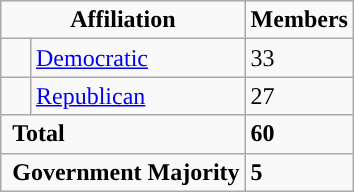<table class="wikitable">
<tr>
<td colspan="2" rowspan="1" align="center" valign="top"><strong>Affiliation</strong></td>
<td style="vertical-align:top;"><strong>Members</strong></td>
</tr>
<tr>
<td style="background-color:"> </td>
<td><a href='#'>Democratic</a></td>
<td>33</td>
</tr>
<tr>
<td style="background-color:"> </td>
<td><a href='#'>Republican</a></td>
<td>27</td>
</tr>
<tr>
<td colspan="2" rowspan="1"> <strong>Total</strong></td>
<td><strong>60</strong></td>
</tr>
<tr>
<td colspan="2" rowspan="1"> <strong>Government Majority</strong></td>
<td><strong>5</strong></td>
</tr>
</table>
